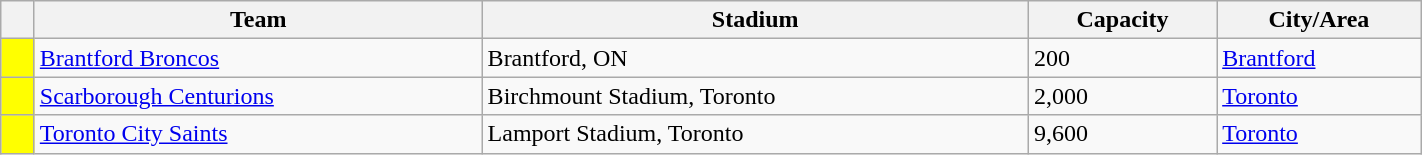<table style="width:75%;" class="wikitable sortable">
<tr>
<th style="width:15px;" class="unsortable"></th>
<th>Team</th>
<th>Stadium</th>
<th>Capacity</th>
<th>City/Area</th>
</tr>
<tr>
<td style="background:#FFFF00;"></td>
<td><a href='#'>Brantford Broncos</a></td>
<td>Brantford, ON</td>
<td>200</td>
<td><a href='#'>Brantford</a></td>
</tr>
<tr>
<td style="background:#FFFF00;"></td>
<td><a href='#'>Scarborough Centurions</a></td>
<td>Birchmount Stadium, Toronto</td>
<td>2,000</td>
<td><a href='#'>Toronto</a></td>
</tr>
<tr>
<td style="background:#FFFF00;"></td>
<td><a href='#'>Toronto City Saints</a></td>
<td>Lamport Stadium, Toronto</td>
<td>9,600</td>
<td><a href='#'>Toronto</a></td>
</tr>
</table>
